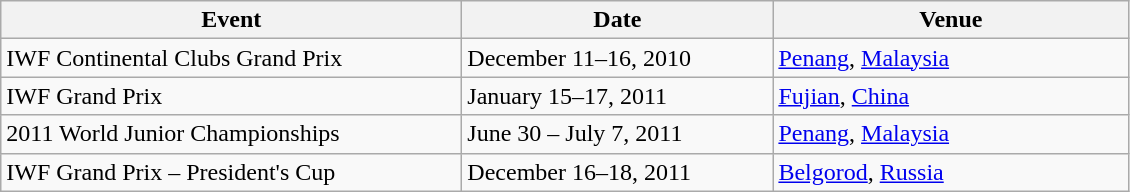<table class="wikitable">
<tr>
<th width=300>Event</th>
<th width=200>Date</th>
<th width=230>Venue</th>
</tr>
<tr>
<td>IWF Continental Clubs Grand Prix</td>
<td>December 11–16, 2010</td>
<td> <a href='#'>Penang</a>, <a href='#'>Malaysia</a></td>
</tr>
<tr>
<td>IWF Grand Prix</td>
<td>January 15–17, 2011</td>
<td> <a href='#'>Fujian</a>, <a href='#'>China</a></td>
</tr>
<tr>
<td>2011 World Junior Championships</td>
<td>June 30 – July 7, 2011</td>
<td> <a href='#'>Penang</a>, <a href='#'>Malaysia</a></td>
</tr>
<tr>
<td>IWF Grand Prix – President's Cup</td>
<td>December 16–18, 2011</td>
<td> <a href='#'>Belgorod</a>, <a href='#'>Russia</a></td>
</tr>
</table>
